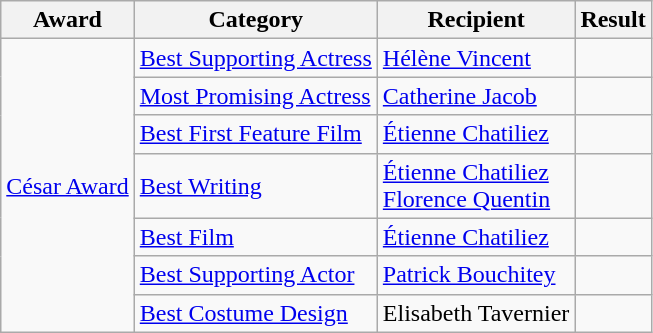<table class="wikitable">
<tr>
<th>Award</th>
<th>Category</th>
<th>Recipient</th>
<th>Result</th>
</tr>
<tr>
<td rowspan="7"><a href='#'>César Award</a></td>
<td><a href='#'>Best Supporting Actress</a></td>
<td><a href='#'>Hélène Vincent</a></td>
<td></td>
</tr>
<tr>
<td><a href='#'>Most Promising Actress</a></td>
<td><a href='#'>Catherine Jacob</a></td>
<td></td>
</tr>
<tr>
<td><a href='#'>Best First Feature Film</a></td>
<td><a href='#'>Étienne Chatiliez</a></td>
<td></td>
</tr>
<tr>
<td><a href='#'>Best Writing</a></td>
<td><a href='#'>Étienne Chatiliez</a> <br> <a href='#'>Florence Quentin</a></td>
<td></td>
</tr>
<tr>
<td><a href='#'>Best Film</a></td>
<td><a href='#'>Étienne Chatiliez</a></td>
<td></td>
</tr>
<tr>
<td><a href='#'>Best Supporting Actor</a></td>
<td><a href='#'>Patrick Bouchitey</a></td>
<td></td>
</tr>
<tr>
<td><a href='#'>Best Costume Design</a></td>
<td>Elisabeth Tavernier</td>
<td></td>
</tr>
</table>
